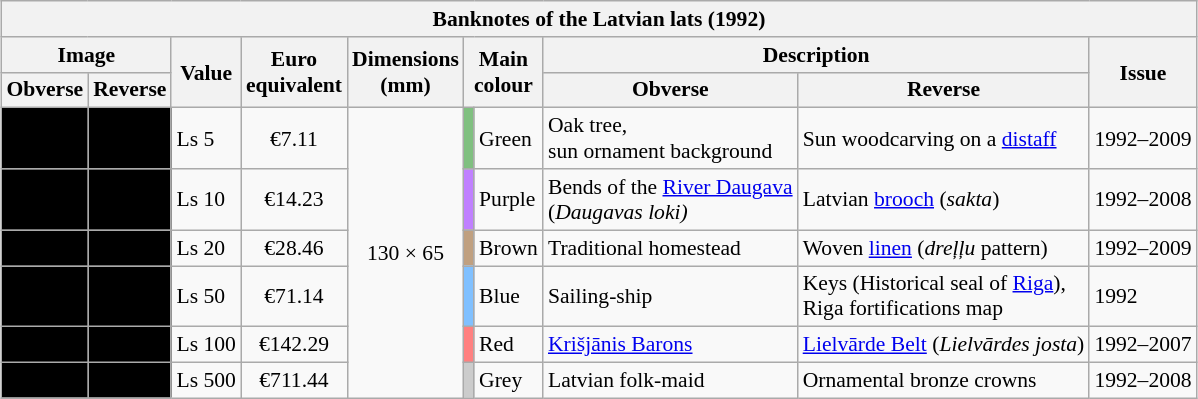<table class="wikitable" style="margin:auto; font-size:90%; border-width:1px;">
<tr>
<th colspan=10>Banknotes of the Latvian lats (1992)<br></th>
</tr>
<tr>
<th colspan=2>Image</th>
<th rowspan=2>Value</th>
<th rowspan=2>Euro<br>equivalent</th>
<th rowspan=2>Dimensions<br>(mm)</th>
<th rowspan=2 colspan=2>Main<br>colour</th>
<th colspan=2>Description</th>
<th rowspan=2>Issue</th>
</tr>
<tr>
<th>Obverse</th>
<th>Reverse</th>
<th>Obverse</th>
<th>Reverse</th>
</tr>
<tr>
<td style="background:#000; text-align:center;"></td>
<td style="background:#000; text-align:center;"></td>
<td>Ls 5</td>
<td align=center>€7.11</td>
<td rowspan=6 align=center>130 × 65</td>
<td style="background:#80C080;"></td>
<td>Green</td>
<td>Oak tree,<br>sun ornament background</td>
<td>Sun woodcarving on a <a href='#'>distaff</a></td>
<td>1992–2009</td>
</tr>
<tr>
<td style="background:#000; text-align:center;"></td>
<td style="background:#000; text-align:center;"></td>
<td>Ls 10</td>
<td align=center>€14.23</td>
<td style="background:#C080FF;"></td>
<td>Purple</td>
<td>Bends of the <a href='#'>River Daugava</a><br>(<em>Daugavas loki)</em></td>
<td>Latvian <a href='#'>brooch</a> (<em>sakta</em>)</td>
<td>1992–2008</td>
</tr>
<tr>
<td style="background:#000; text-align:center;"></td>
<td style="background:#000; text-align:center;"></td>
<td>Ls 20</td>
<td align=center>€28.46</td>
<td style="background:#C0A080;"></td>
<td>Brown</td>
<td>Traditional homestead</td>
<td>Woven <a href='#'>linen</a> (<em>dreļļu</em> pattern)</td>
<td>1992–2009</td>
</tr>
<tr>
<td style="background:#000; text-align:center;"></td>
<td style="background:#000; text-align:center;"></td>
<td>Ls 50</td>
<td align=center>€71.14</td>
<td style="background:#80C0FF;"></td>
<td>Blue</td>
<td>Sailing-ship</td>
<td>Keys (Historical seal of <a href='#'>Riga</a>),<br>Riga fortifications map</td>
<td>1992</td>
</tr>
<tr>
<td style="background:#000; text-align:center;"></td>
<td style="background:#000; text-align:center;"></td>
<td>Ls 100</td>
<td align=center>€142.29</td>
<td style="background:#FF8080;"></td>
<td>Red</td>
<td><a href='#'>Krišjānis Barons</a></td>
<td><a href='#'>Lielvārde Belt</a> (<em>Lielvārdes josta</em>)</td>
<td>1992–2007</td>
</tr>
<tr>
<td style="background:#000; text-align:center;"></td>
<td style="background:#000; text-align:center;"></td>
<td>Ls 500</td>
<td align=center>€711.44</td>
<td style="background:#ccc;"></td>
<td>Grey</td>
<td>Latvian folk-maid</td>
<td>Ornamental bronze crowns</td>
<td>1992–2008</td>
</tr>
</table>
